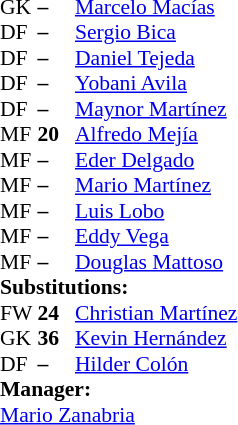<table style = "font-size: 90%" cellspacing = "0" cellpadding = "0">
<tr>
<td colspan = 4></td>
</tr>
<tr>
<th style="width:25px;"></th>
<th style="width:25px;"></th>
</tr>
<tr>
<td>GK</td>
<td><strong>–</strong></td>
<td> <a href='#'>Marcelo Macías</a></td>
<td></td>
<td></td>
</tr>
<tr>
<td>DF</td>
<td><strong>–</strong></td>
<td> <a href='#'>Sergio Bica</a></td>
<td></td>
<td></td>
</tr>
<tr>
<td>DF</td>
<td><strong>–</strong></td>
<td> <a href='#'>Daniel Tejeda</a></td>
</tr>
<tr>
<td>DF</td>
<td><strong>–</strong></td>
<td> <a href='#'>Yobani Avila</a></td>
</tr>
<tr>
<td>DF</td>
<td><strong>–</strong></td>
<td> <a href='#'>Maynor Martínez</a></td>
<td></td>
<td></td>
</tr>
<tr>
<td>MF</td>
<td><strong>20</strong></td>
<td> <a href='#'>Alfredo Mejía</a></td>
</tr>
<tr>
<td>MF</td>
<td><strong>–</strong></td>
<td> <a href='#'>Eder Delgado</a></td>
</tr>
<tr>
<td>MF</td>
<td><strong>–</strong></td>
<td> <a href='#'>Mario Martínez</a></td>
</tr>
<tr>
<td>MF</td>
<td><strong>–</strong></td>
<td> <a href='#'>Luis Lobo</a></td>
</tr>
<tr>
<td>MF</td>
<td><strong>–</strong></td>
<td> <a href='#'>Eddy Vega</a></td>
<td></td>
<td></td>
</tr>
<tr>
<td>MF</td>
<td><strong>–</strong></td>
<td> <a href='#'>Douglas Mattoso</a></td>
</tr>
<tr>
<td colspan = 3><strong>Substitutions:</strong></td>
</tr>
<tr>
<td>FW</td>
<td><strong>24</strong></td>
<td> <a href='#'>Christian Martínez</a></td>
<td></td>
<td></td>
</tr>
<tr>
<td>GK</td>
<td><strong>36</strong></td>
<td> <a href='#'>Kevin Hernández</a></td>
<td></td>
<td></td>
</tr>
<tr>
<td>DF</td>
<td><strong>–</strong></td>
<td> <a href='#'>Hilder Colón</a></td>
<td></td>
<td></td>
</tr>
<tr>
<td colspan = 3><strong>Manager:</strong></td>
</tr>
<tr>
<td colspan = 3> <a href='#'>Mario Zanabria</a></td>
</tr>
</table>
